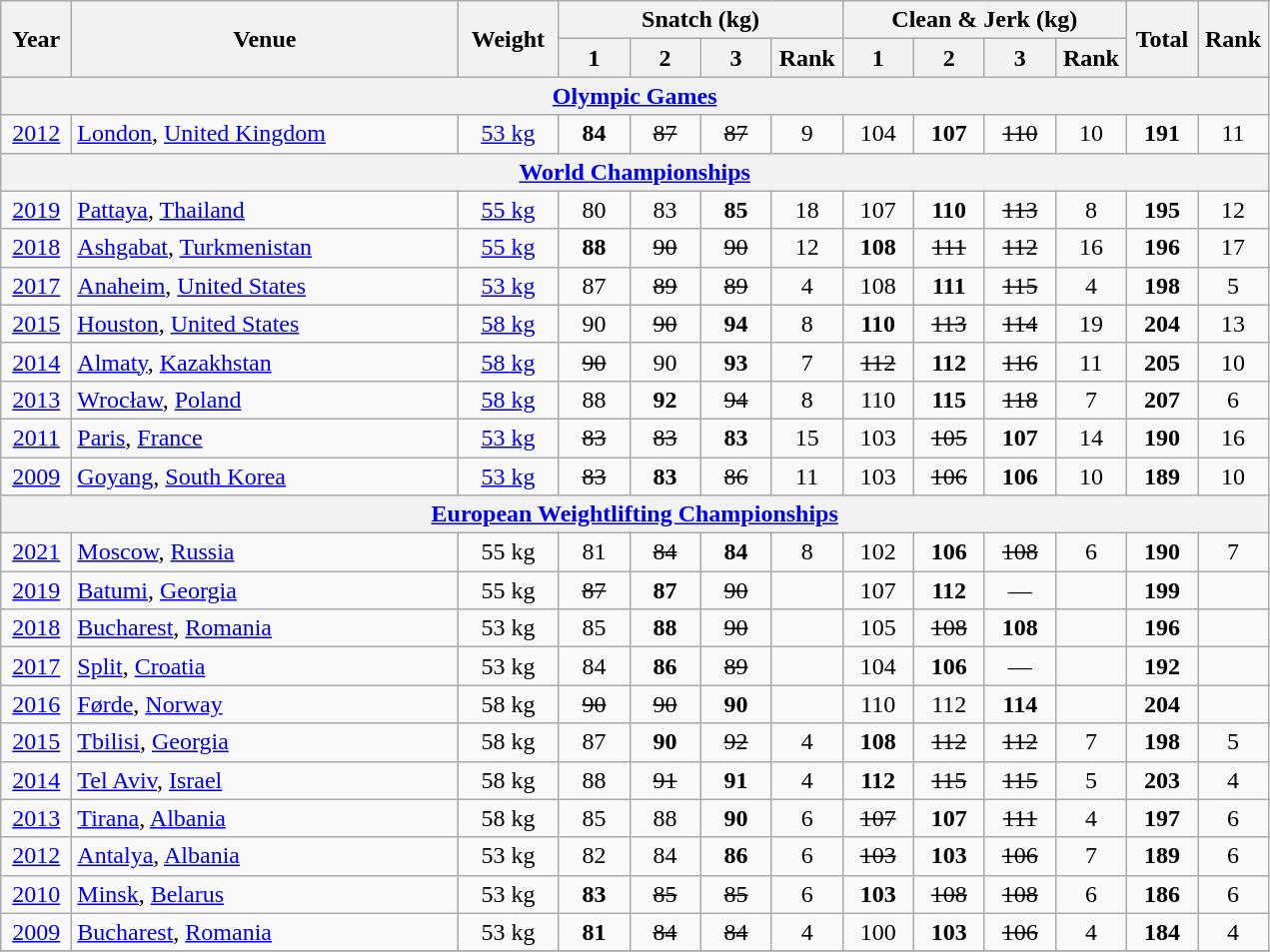<table class = "wikitable" style="text-align:center;">
<tr>
<th rowspan=2 width=40>Year</th>
<th rowspan=2 width=250>Venue</th>
<th rowspan=2 width=60>Weight</th>
<th colspan=4>Snatch (kg)</th>
<th colspan=4>Clean & Jerk (kg)</th>
<th rowspan=2 width=40>Total</th>
<th rowspan=2 width=40>Rank</th>
</tr>
<tr>
<th width=40>1</th>
<th width=40>2</th>
<th width=40>3</th>
<th width=40>Rank</th>
<th width=40>1</th>
<th width=40>2</th>
<th width=40>3</th>
<th width=40>Rank</th>
</tr>
<tr>
<th colspan=13><a href='#'>Olympic Games</a></th>
</tr>
<tr>
<td><a href='#'>2012</a></td>
<td align=left> <a href='#'>London</a>, <a href='#'>United Kingdom</a></td>
<td><a href='#'>53 kg</a></td>
<td><strong>84</strong></td>
<td><s>87</s></td>
<td><s>87</s></td>
<td>9</td>
<td>104</td>
<td><strong>107</strong></td>
<td><s>110</s></td>
<td>10</td>
<td><strong>191</strong></td>
<td>11</td>
</tr>
<tr>
<th colspan=13><a href='#'>World Championships</a></th>
</tr>
<tr>
<td><a href='#'>2019</a></td>
<td align=left> <a href='#'>Pattaya</a>, <a href='#'>Thailand</a></td>
<td><a href='#'>55 kg</a></td>
<td>80</td>
<td>83</td>
<td><strong>85</strong></td>
<td>18</td>
<td>107</td>
<td><strong>110</strong></td>
<td><s>113</s></td>
<td>8</td>
<td><strong>195</strong></td>
<td>12</td>
</tr>
<tr>
<td><a href='#'>2018</a></td>
<td align=left> <a href='#'>Ashgabat</a>, <a href='#'>Turkmenistan</a></td>
<td><a href='#'>55 kg</a></td>
<td><strong>88</strong></td>
<td><s>90</s></td>
<td><s>90</s></td>
<td>12</td>
<td><strong>108</strong></td>
<td><s>111</s></td>
<td><s>112</s></td>
<td>16</td>
<td><strong>196</strong></td>
<td>17</td>
</tr>
<tr>
<td><a href='#'>2017</a></td>
<td align=left> <a href='#'>Anaheim</a>, <a href='#'>United States</a></td>
<td><a href='#'>53 kg</a></td>
<td>87</td>
<td><s>89</s></td>
<td><s>89</s></td>
<td>4</td>
<td>108</td>
<td><strong>111</strong></td>
<td><s>115</s></td>
<td>4</td>
<td><strong>198</strong></td>
<td>5</td>
</tr>
<tr>
<td><a href='#'>2015</a></td>
<td align=left> <a href='#'>Houston</a>, <a href='#'>United States</a></td>
<td><a href='#'>58 kg</a></td>
<td>90</td>
<td><s>90</s></td>
<td><strong>94</strong></td>
<td>8</td>
<td><strong>110</strong></td>
<td><s>113</s></td>
<td><s>114</s></td>
<td>19</td>
<td><strong>204</strong></td>
<td>13</td>
</tr>
<tr>
<td><a href='#'>2014</a></td>
<td align=left> <a href='#'>Almaty</a>, <a href='#'>Kazakhstan</a></td>
<td><a href='#'>58 kg</a></td>
<td><s>90</s></td>
<td>90</td>
<td><strong>93</strong></td>
<td>7</td>
<td><s>112</s></td>
<td><strong>112</strong></td>
<td><s>116</s></td>
<td>11</td>
<td><strong>205</strong></td>
<td>10</td>
</tr>
<tr>
<td><a href='#'>2013</a></td>
<td align=left> <a href='#'>Wrocław</a>, <a href='#'>Poland</a></td>
<td><a href='#'>58 kg</a></td>
<td>88</td>
<td><strong>92</strong></td>
<td><s>94</s></td>
<td>8</td>
<td>110</td>
<td><strong>115</strong></td>
<td><s>118</s></td>
<td>7</td>
<td><strong>207</strong></td>
<td>6</td>
</tr>
<tr>
<td><a href='#'>2011</a></td>
<td align=left> <a href='#'>Paris</a>, <a href='#'>France</a></td>
<td><a href='#'>53 kg</a></td>
<td><s>83</s></td>
<td><s>83</s></td>
<td><strong>83</strong></td>
<td>15</td>
<td>103</td>
<td><s>105</s></td>
<td><strong>107</strong></td>
<td>14</td>
<td><strong>190</strong></td>
<td>16</td>
</tr>
<tr>
<td><a href='#'>2009</a></td>
<td align=left> <a href='#'>Goyang</a>, <a href='#'>South Korea</a></td>
<td><a href='#'>53 kg</a></td>
<td><s>83</s></td>
<td><strong>83</strong></td>
<td><s>86</s></td>
<td>11</td>
<td>103</td>
<td><s>106</s></td>
<td><strong>106</strong></td>
<td>10</td>
<td><strong>189</strong></td>
<td>10</td>
</tr>
<tr>
<th colspan=13><a href='#'>European Weightlifting Championships</a></th>
</tr>
<tr>
<td><a href='#'>2021</a></td>
<td align=left> <a href='#'>Moscow</a>, <a href='#'>Russia</a></td>
<td>55 kg</td>
<td>81</td>
<td><s>84</s></td>
<td><strong>84</strong></td>
<td>8</td>
<td>102</td>
<td><strong>106</strong></td>
<td><s>108</s></td>
<td>6</td>
<td><strong>190</strong></td>
<td>7</td>
</tr>
<tr>
<td><a href='#'>2019</a></td>
<td align=left> <a href='#'>Batumi</a>, <a href='#'>Georgia</a></td>
<td>55 kg</td>
<td><s>87</s></td>
<td><strong>87</strong></td>
<td><s>90</s></td>
<td></td>
<td>107</td>
<td><strong>112</strong></td>
<td>—</td>
<td></td>
<td><strong>199</strong></td>
<td></td>
</tr>
<tr>
<td><a href='#'>2018</a></td>
<td align=left> <a href='#'>Bucharest</a>, <a href='#'>Romania</a></td>
<td>53 kg</td>
<td>85</td>
<td><strong>88</strong></td>
<td><s>90</s></td>
<td></td>
<td>105</td>
<td><s>108</s></td>
<td><strong>108</strong></td>
<td></td>
<td><strong>196</strong></td>
<td></td>
</tr>
<tr>
<td><a href='#'>2017</a></td>
<td align=left> <a href='#'>Split</a>, <a href='#'>Croatia</a></td>
<td>53 kg</td>
<td>84</td>
<td><strong>86</strong></td>
<td><s>89</s></td>
<td></td>
<td>104</td>
<td><strong>106</strong></td>
<td>—</td>
<td></td>
<td><strong>192</strong></td>
<td></td>
</tr>
<tr>
<td><a href='#'>2016</a></td>
<td align=left> <a href='#'>Førde</a>, <a href='#'>Norway</a></td>
<td>58 kg</td>
<td><s>90</s></td>
<td><s>90</s></td>
<td><strong>90</strong></td>
<td></td>
<td>110</td>
<td>112</td>
<td><strong>114</strong></td>
<td></td>
<td><strong>204</strong></td>
<td></td>
</tr>
<tr>
<td><a href='#'>2015</a></td>
<td align=left> <a href='#'>Tbilisi</a>, <a href='#'>Georgia</a></td>
<td>58 kg</td>
<td>87</td>
<td><strong>90</strong></td>
<td><s>92</s></td>
<td>4</td>
<td><strong>108</strong></td>
<td><s>112</s></td>
<td><s>112</s></td>
<td>7</td>
<td><strong>198</strong></td>
<td>5</td>
</tr>
<tr>
<td><a href='#'>2014</a></td>
<td align=left> <a href='#'>Tel Aviv</a>, <a href='#'>Israel</a></td>
<td>58 kg</td>
<td>88</td>
<td><s>91</s></td>
<td><strong>91</strong></td>
<td>4</td>
<td><strong>112</strong></td>
<td><s>115</s></td>
<td><s>115</s></td>
<td>5</td>
<td><strong>203</strong></td>
<td>4</td>
</tr>
<tr>
<td><a href='#'>2013</a></td>
<td align=left> <a href='#'>Tirana</a>, <a href='#'>Albania</a></td>
<td>58 kg</td>
<td>85</td>
<td>88</td>
<td><strong>90</strong></td>
<td>6</td>
<td><s>107</s></td>
<td><strong>107</strong></td>
<td><s>111</s></td>
<td>4</td>
<td><strong>197</strong></td>
<td>6</td>
</tr>
<tr>
<td><a href='#'>2012</a></td>
<td align=left> <a href='#'>Antalya</a>, <a href='#'>Albania</a></td>
<td>53 kg</td>
<td>82</td>
<td>84</td>
<td><strong>86</strong></td>
<td>6</td>
<td><s>103</s></td>
<td><strong>103</strong></td>
<td><s>106</s></td>
<td>7</td>
<td><strong>189</strong></td>
<td>6</td>
</tr>
<tr>
<td><a href='#'>2010</a></td>
<td align=left> <a href='#'>Minsk</a>, <a href='#'>Belarus</a></td>
<td>53 kg</td>
<td><strong>83</strong></td>
<td><s>85</s></td>
<td><s>85</s></td>
<td>6</td>
<td><strong>103</strong></td>
<td><s>108</s></td>
<td><s>108</s></td>
<td>6</td>
<td><strong>186</strong></td>
<td>6</td>
</tr>
<tr>
<td><a href='#'>2009</a></td>
<td align=left> <a href='#'>Bucharest</a>, <a href='#'>Romania</a></td>
<td>53 kg</td>
<td><strong>81</strong></td>
<td><s>84</s></td>
<td><s>84</s></td>
<td>4</td>
<td>100</td>
<td><strong>103</strong></td>
<td><s>106</s></td>
<td>4</td>
<td><strong>184</strong></td>
<td>4</td>
</tr>
<tr>
</tr>
</table>
